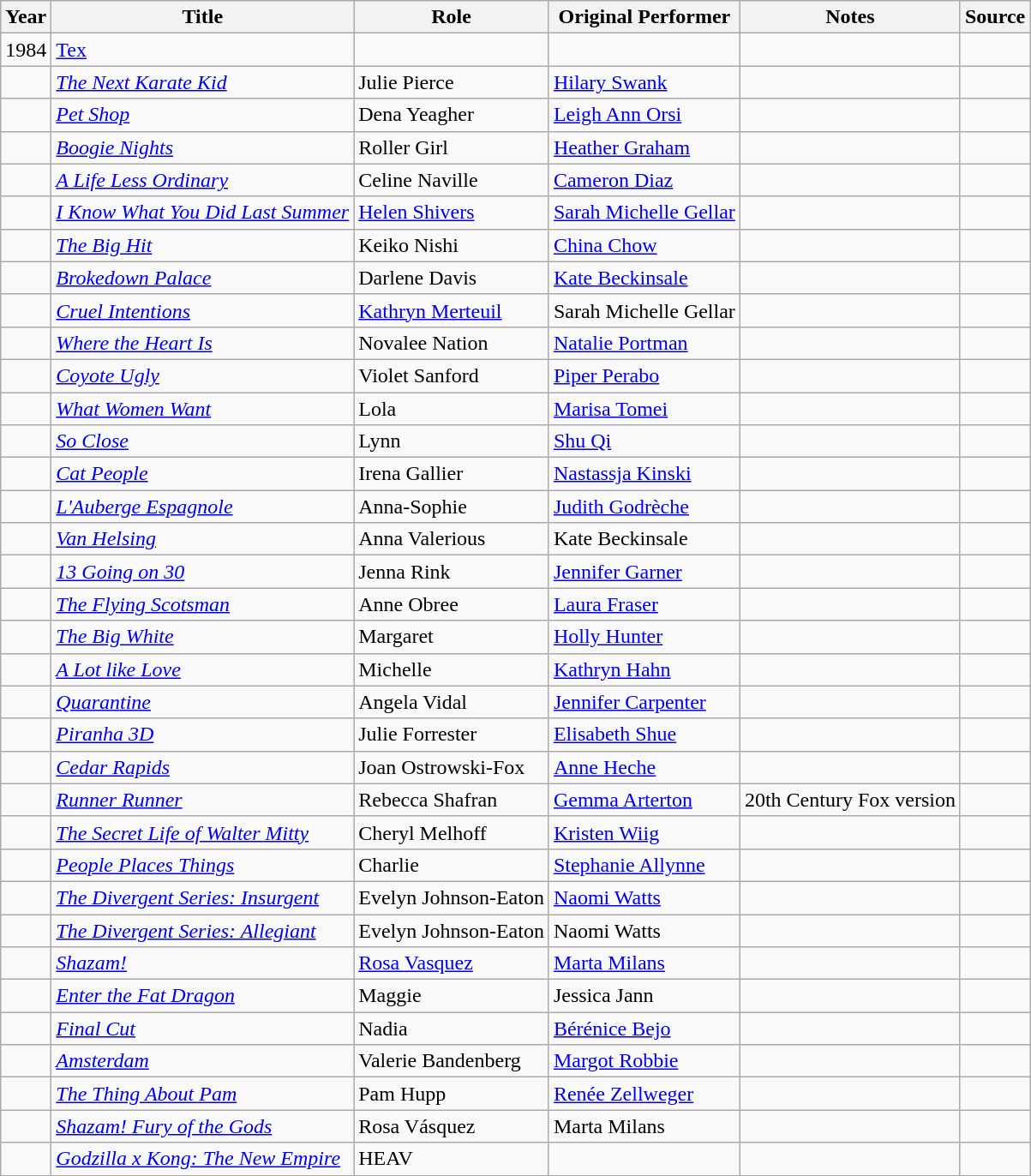<table class="wikitable sortable plainrowheaders">
<tr>
<th>Year</th>
<th>Title</th>
<th>Role</th>
<th>Original Performer</th>
<th class="unsortable">Notes</th>
<th class="unsortable">Source</th>
</tr>
<tr>
<td>1984</td>
<td><a href='#'>Tex</a></td>
<td></td>
<td></td>
<td></td>
</tr>
<tr>
<td></td>
<td><em><a href='#'>The Next Karate Kid</a></em></td>
<td>Julie Pierce</td>
<td><a href='#'>Hilary Swank</a></td>
<td></td>
<td></td>
</tr>
<tr>
<td></td>
<td><em><a href='#'>Pet Shop</a></em></td>
<td>Dena Yeagher</td>
<td><a href='#'>Leigh Ann Orsi</a></td>
<td></td>
<td></td>
</tr>
<tr>
<td></td>
<td><em><a href='#'>Boogie Nights</a></em></td>
<td>Roller Girl</td>
<td><a href='#'>Heather Graham</a></td>
<td></td>
<td></td>
</tr>
<tr>
<td></td>
<td><em><a href='#'>A Life Less Ordinary</a></em></td>
<td>Celine Naville</td>
<td><a href='#'>Cameron Diaz</a></td>
<td></td>
<td></td>
</tr>
<tr>
<td></td>
<td><em><a href='#'>I Know What You Did Last Summer</a></em></td>
<td><a href='#'>Helen Shivers</a></td>
<td><a href='#'>Sarah Michelle Gellar</a></td>
<td></td>
<td></td>
</tr>
<tr>
<td></td>
<td><em><a href='#'>The Big Hit</a></em></td>
<td>Keiko Nishi</td>
<td><a href='#'>China Chow</a></td>
<td></td>
<td></td>
</tr>
<tr>
<td></td>
<td><em><a href='#'>Brokedown Palace</a></em></td>
<td>Darlene Davis</td>
<td><a href='#'>Kate Beckinsale</a></td>
<td></td>
<td></td>
</tr>
<tr>
<td></td>
<td><em><a href='#'>Cruel Intentions</a></em></td>
<td><a href='#'>Kathryn Merteuil</a></td>
<td>Sarah Michelle Gellar</td>
<td></td>
<td></td>
</tr>
<tr>
<td></td>
<td><em><a href='#'>Where the Heart Is</a></em></td>
<td>Novalee Nation</td>
<td><a href='#'>Natalie Portman</a></td>
<td></td>
<td></td>
</tr>
<tr>
<td></td>
<td><em><a href='#'>Coyote Ugly</a></em></td>
<td>Violet Sanford</td>
<td><a href='#'>Piper Perabo</a></td>
<td></td>
<td></td>
</tr>
<tr>
<td></td>
<td><em><a href='#'>What Women Want</a></em></td>
<td>Lola</td>
<td><a href='#'>Marisa Tomei</a></td>
<td></td>
<td></td>
</tr>
<tr>
<td></td>
<td><em><a href='#'>So Close</a></em></td>
<td>Lynn</td>
<td><a href='#'>Shu Qi</a></td>
<td></td>
<td></td>
</tr>
<tr>
<td></td>
<td><em><a href='#'>Cat People</a></em></td>
<td>Irena Gallier</td>
<td><a href='#'>Nastassja Kinski</a></td>
<td></td>
<td></td>
</tr>
<tr>
<td></td>
<td><em><a href='#'>L'Auberge Espagnole</a></em></td>
<td>Anna-Sophie</td>
<td><a href='#'>Judith Godrèche</a></td>
<td></td>
<td></td>
</tr>
<tr>
<td></td>
<td><em><a href='#'>Van Helsing</a></em></td>
<td>Anna Valerious</td>
<td>Kate Beckinsale</td>
<td></td>
<td></td>
</tr>
<tr>
<td></td>
<td><em><a href='#'>13 Going on 30</a></em></td>
<td>Jenna Rink</td>
<td><a href='#'>Jennifer Garner</a></td>
<td></td>
<td></td>
</tr>
<tr>
<td></td>
<td><em><a href='#'>The Flying Scotsman</a></em></td>
<td>Anne Obree</td>
<td><a href='#'>Laura Fraser</a></td>
<td></td>
<td></td>
</tr>
<tr>
<td></td>
<td><em><a href='#'>The Big White</a></em></td>
<td>Margaret</td>
<td><a href='#'>Holly Hunter</a></td>
<td></td>
<td></td>
</tr>
<tr>
<td></td>
<td><em><a href='#'>A Lot like Love</a></em></td>
<td>Michelle</td>
<td><a href='#'>Kathryn Hahn</a></td>
<td></td>
<td></td>
</tr>
<tr>
<td></td>
<td><em><a href='#'>Quarantine</a></em></td>
<td>Angela Vidal</td>
<td><a href='#'>Jennifer Carpenter</a></td>
<td></td>
<td></td>
</tr>
<tr>
<td></td>
<td><em><a href='#'>Piranha 3D</a></em></td>
<td>Julie Forrester</td>
<td><a href='#'>Elisabeth Shue</a></td>
<td></td>
<td></td>
</tr>
<tr>
<td></td>
<td><em><a href='#'>Cedar Rapids</a></em></td>
<td>Joan Ostrowski-Fox</td>
<td><a href='#'>Anne Heche</a></td>
<td></td>
<td></td>
</tr>
<tr>
<td></td>
<td><em><a href='#'>Runner Runner</a></em></td>
<td>Rebecca Shafran</td>
<td><a href='#'>Gemma Arterton</a></td>
<td>20th Century Fox version</td>
<td></td>
</tr>
<tr>
<td></td>
<td><em><a href='#'>The Secret Life of Walter Mitty</a></em></td>
<td>Cheryl Melhoff</td>
<td><a href='#'>Kristen Wiig</a></td>
<td></td>
<td></td>
</tr>
<tr>
<td></td>
<td><em><a href='#'>People Places Things</a></em></td>
<td>Charlie</td>
<td><a href='#'>Stephanie Allynne</a></td>
<td></td>
<td></td>
</tr>
<tr>
<td></td>
<td><em><a href='#'>The Divergent Series: Insurgent</a></em></td>
<td>Evelyn Johnson-Eaton</td>
<td><a href='#'>Naomi Watts</a></td>
<td></td>
<td></td>
</tr>
<tr>
<td></td>
<td><em><a href='#'>The Divergent Series: Allegiant</a></em></td>
<td>Evelyn Johnson-Eaton</td>
<td>Naomi Watts</td>
<td></td>
<td></td>
</tr>
<tr>
<td></td>
<td><em><a href='#'>Shazam!</a></em></td>
<td><a href='#'>Rosa Vasquez</a></td>
<td><a href='#'>Marta Milans</a></td>
<td></td>
<td></td>
</tr>
<tr>
<td></td>
<td><em><a href='#'>Enter the Fat Dragon</a></em></td>
<td>Maggie</td>
<td>Jessica Jann</td>
<td></td>
<td></td>
</tr>
<tr>
<td></td>
<td><em><a href='#'>Final Cut</a></em></td>
<td>Nadia</td>
<td><a href='#'>Bérénice Bejo</a></td>
<td></td>
<td></td>
</tr>
<tr>
<td></td>
<td><em><a href='#'>Amsterdam</a></em></td>
<td>Valerie Bandenberg</td>
<td><a href='#'>Margot Robbie</a></td>
<td></td>
<td></td>
</tr>
<tr>
<td></td>
<td><em><a href='#'>The Thing About Pam</a></em></td>
<td>Pam Hupp</td>
<td><a href='#'>Renée Zellweger</a></td>
<td></td>
<td></td>
</tr>
<tr>
<td></td>
<td><em><a href='#'>Shazam! Fury of the Gods</a></em></td>
<td>Rosa Vásquez</td>
<td>Marta Milans</td>
<td></td>
<td></td>
</tr>
<tr>
<td></td>
<td><em><a href='#'>Godzilla x Kong: The New Empire</a></em></td>
<td>HEAV</td>
<td></td>
<td></td>
<td></td>
</tr>
<tr>
</tr>
</table>
